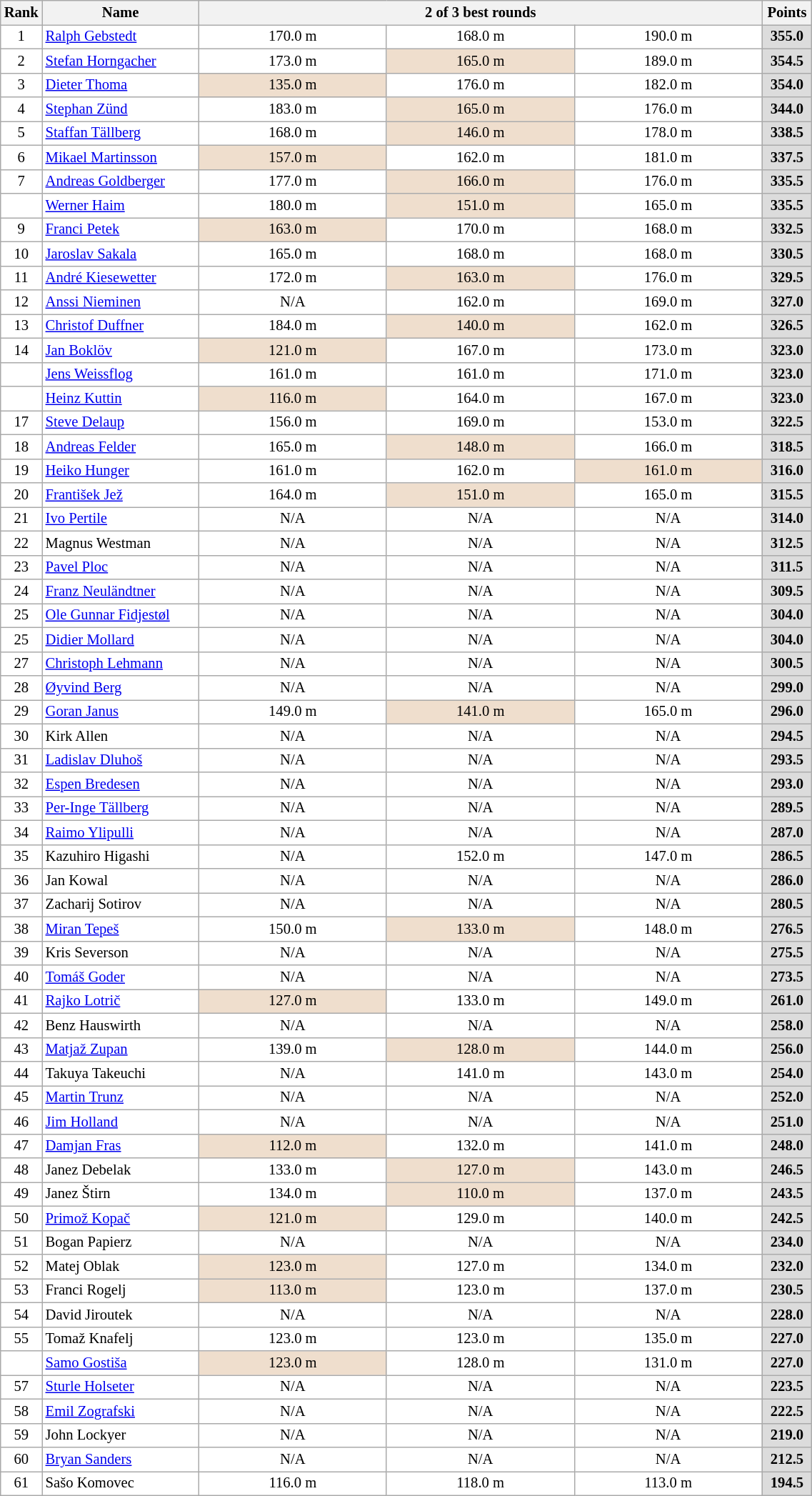<table class="wikitable sortable" style="background:#fff; font-size:86%; width:60%; line-height:16px; border:grey solid 1px; border-collapse:collapse;">
<tr>
<th width=30>Rank</th>
<th width=140>Name</th>
<th colspan=3 width=240>2 of 3 best rounds</th>
<th width=40>Points</th>
</tr>
<tr>
<td align=center>1</td>
<td> <a href='#'>Ralph Gebstedt</a></td>
<td align=center>170.0 m</td>
<td align=center>168.0 m</td>
<td align=center>190.0 m</td>
<td align=center bgcolor=#DCDCDC><strong>355.0</strong></td>
</tr>
<tr>
<td align=center>2</td>
<td> <a href='#'>Stefan Horngacher</a></td>
<td align=center>173.0 m</td>
<td align=center bgcolor=#EFDECD>165.0 m</td>
<td align=center>189.0 m</td>
<td align=center bgcolor=#DCDCDC><strong>354.5</strong></td>
</tr>
<tr>
<td align=center>3</td>
<td> <a href='#'>Dieter Thoma</a></td>
<td align=center bgcolor=#EFDECD>135.0 m</td>
<td align=center>176.0 m</td>
<td align=center>182.0 m</td>
<td align=center bgcolor=#DCDCDC><strong>354.0</strong></td>
</tr>
<tr>
<td align=center>4</td>
<td> <a href='#'>Stephan Zünd</a></td>
<td align=center>183.0 m</td>
<td align=center bgcolor=#EFDECD>165.0 m</td>
<td align=center>176.0 m</td>
<td align=center bgcolor=#DCDCDC><strong>344.0</strong></td>
</tr>
<tr>
<td align=center>5</td>
<td> <a href='#'>Staffan Tällberg</a></td>
<td align=center>168.0 m</td>
<td align=center bgcolor=#EFDECD>146.0 m</td>
<td align=center>178.0 m</td>
<td align=center bgcolor=#DCDCDC><strong>338.5</strong></td>
</tr>
<tr>
<td align=center>6</td>
<td> <a href='#'>Mikael Martinsson</a></td>
<td align=center bgcolor=#EFDECD>157.0 m</td>
<td align=center>162.0 m</td>
<td align=center>181.0 m</td>
<td align=center bgcolor=#DCDCDC><strong>337.5</strong></td>
</tr>
<tr>
<td align=center>7</td>
<td> <a href='#'>Andreas Goldberger</a></td>
<td align=center>177.0 m</td>
<td align=center bgcolor=#EFDECD>166.0 m</td>
<td align=center>176.0 m</td>
<td align=center bgcolor=#DCDCDC><strong>335.5</strong></td>
</tr>
<tr>
<td align=center></td>
<td> <a href='#'>Werner Haim</a></td>
<td align=center>180.0 m</td>
<td align=center bgcolor=#EFDECD>151.0 m</td>
<td align=center>165.0 m</td>
<td align=center bgcolor=#DCDCDC><strong>335.5</strong></td>
</tr>
<tr>
<td align=center>9</td>
<td> <a href='#'>Franci Petek</a></td>
<td align=center bgcolor=#EFDECD>163.0 m</td>
<td align=center>170.0 m</td>
<td align=center>168.0 m</td>
<td align=center bgcolor=#DCDCDC><strong>332.5</strong></td>
</tr>
<tr>
<td align=center>10</td>
<td> <a href='#'>Jaroslav Sakala</a></td>
<td align=center>165.0 m</td>
<td align=center>168.0 m</td>
<td align=center>168.0 m</td>
<td align=center bgcolor=#DCDCDC><strong>330.5</strong></td>
</tr>
<tr>
<td align=center>11</td>
<td> <a href='#'>André Kiesewetter</a></td>
<td align=center>172.0 m</td>
<td align=center bgcolor=#EFDECD>163.0 m</td>
<td align=center>176.0 m</td>
<td align=center bgcolor=#DCDCDC><strong>329.5</strong></td>
</tr>
<tr>
<td align=center>12</td>
<td> <a href='#'>Anssi Nieminen</a></td>
<td align=center>N/A</td>
<td align=center>162.0 m</td>
<td align=center>169.0 m</td>
<td align=center bgcolor=#DCDCDC><strong>327.0</strong></td>
</tr>
<tr>
<td align=center>13</td>
<td> <a href='#'>Christof Duffner</a></td>
<td align=center>184.0 m</td>
<td align=center bgcolor=#EFDECD>140.0 m</td>
<td align=center>162.0 m</td>
<td align=center bgcolor=#DCDCDC><strong>326.5</strong></td>
</tr>
<tr>
<td align=center>14</td>
<td> <a href='#'>Jan Boklöv</a></td>
<td align=center bgcolor=#EFDECD>121.0 m</td>
<td align=center>167.0 m</td>
<td align=center>173.0 m</td>
<td align=center bgcolor=#DCDCDC><strong>323.0</strong></td>
</tr>
<tr>
<td align=center></td>
<td> <a href='#'>Jens Weissflog</a></td>
<td align=center>161.0 m</td>
<td align=center>161.0 m</td>
<td align=center>171.0 m</td>
<td align=center bgcolor=#DCDCDC><strong>323.0</strong></td>
</tr>
<tr>
<td align=center></td>
<td> <a href='#'>Heinz Kuttin</a></td>
<td align=center bgcolor=#EFDECD>116.0 m</td>
<td align=center>164.0 m</td>
<td align=center>167.0 m</td>
<td align=center bgcolor=#DCDCDC><strong>323.0</strong></td>
</tr>
<tr>
<td align=center>17</td>
<td> <a href='#'>Steve Delaup</a></td>
<td align=center>156.0 m</td>
<td align=center>169.0 m</td>
<td align=center>153.0 m</td>
<td align=center bgcolor=#DCDCDC><strong>322.5</strong></td>
</tr>
<tr>
<td align=center>18</td>
<td> <a href='#'>Andreas Felder</a></td>
<td align=center>165.0 m</td>
<td align=center bgcolor=#EFDECD>148.0 m</td>
<td align=center>166.0 m</td>
<td align=center bgcolor=#DCDCDC><strong>318.5</strong></td>
</tr>
<tr>
<td align=center>19</td>
<td> <a href='#'>Heiko Hunger</a></td>
<td align=center>161.0 m</td>
<td align=center>162.0 m</td>
<td align=center bgcolor=#EFDECD>161.0 m</td>
<td align=center bgcolor=#DCDCDC><strong>316.0</strong></td>
</tr>
<tr>
<td align=center>20</td>
<td> <a href='#'>František Jež</a></td>
<td align=center>164.0 m</td>
<td align=center bgcolor=#EFDECD>151.0 m</td>
<td align=center>165.0 m</td>
<td align=center bgcolor=#DCDCDC><strong>315.5</strong></td>
</tr>
<tr>
<td align=center>21</td>
<td> <a href='#'>Ivo Pertile</a></td>
<td align=center>N/A</td>
<td align=center>N/A</td>
<td align=center>N/A</td>
<td align=center bgcolor=#DCDCDC><strong>314.0</strong></td>
</tr>
<tr>
<td align=center>22</td>
<td> Magnus Westman</td>
<td align=center>N/A</td>
<td align=center>N/A</td>
<td align=center>N/A</td>
<td align=center bgcolor=#DCDCDC><strong>312.5</strong></td>
</tr>
<tr>
<td align=center>23</td>
<td> <a href='#'>Pavel Ploc</a></td>
<td align=center>N/A</td>
<td align=center>N/A</td>
<td align=center>N/A</td>
<td align=center bgcolor=#DCDCDC><strong>311.5</strong></td>
</tr>
<tr>
<td align=center>24</td>
<td> <a href='#'>Franz Neuländtner</a></td>
<td align=center>N/A</td>
<td align=center>N/A</td>
<td align=center>N/A</td>
<td align=center bgcolor=#DCDCDC><strong>309.5</strong></td>
</tr>
<tr>
<td align=center>25</td>
<td> <a href='#'>Ole Gunnar Fidjestøl</a></td>
<td align=center>N/A</td>
<td align=center>N/A</td>
<td align=center>N/A</td>
<td align=center bgcolor=#DCDCDC><strong>304.0</strong></td>
</tr>
<tr>
<td align=center>25</td>
<td> <a href='#'>Didier Mollard</a></td>
<td align=center>N/A</td>
<td align=center>N/A</td>
<td align=center>N/A</td>
<td align=center bgcolor=#DCDCDC><strong>304.0</strong></td>
</tr>
<tr>
<td align=center>27</td>
<td> <a href='#'>Christoph Lehmann</a></td>
<td align=center>N/A</td>
<td align=center>N/A</td>
<td align=center>N/A</td>
<td align=center bgcolor=#DCDCDC><strong>300.5</strong></td>
</tr>
<tr>
<td align=center>28</td>
<td> <a href='#'>Øyvind Berg</a></td>
<td align=center>N/A</td>
<td align=center>N/A</td>
<td align=center>N/A</td>
<td align=center bgcolor=#DCDCDC><strong>299.0</strong></td>
</tr>
<tr>
<td align=center>29</td>
<td> <a href='#'>Goran Janus</a></td>
<td align=center>149.0 m</td>
<td align=center bgcolor=#EFDECD>141.0 m</td>
<td align=center>165.0 m</td>
<td align=center bgcolor=#DCDCDC><strong>296.0</strong></td>
</tr>
<tr>
<td align=center>30</td>
<td> Kirk Allen</td>
<td align=center>N/A</td>
<td align=center>N/A</td>
<td align=center>N/A</td>
<td align=center bgcolor=#DCDCDC><strong>294.5</strong></td>
</tr>
<tr>
<td align=center>31</td>
<td> <a href='#'>Ladislav Dluhoš</a></td>
<td align=center>N/A</td>
<td align=center>N/A</td>
<td align=center>N/A</td>
<td align=center bgcolor=#DCDCDC><strong>293.5</strong></td>
</tr>
<tr>
<td align=center>32</td>
<td> <a href='#'>Espen Bredesen</a></td>
<td align=center>N/A</td>
<td align=center>N/A</td>
<td align=center>N/A</td>
<td align=center bgcolor=#DCDCDC><strong>293.0</strong></td>
</tr>
<tr>
<td align=center>33</td>
<td> <a href='#'>Per-Inge Tällberg</a></td>
<td align=center>N/A</td>
<td align=center>N/A</td>
<td align=center>N/A</td>
<td align=center bgcolor=#DCDCDC><strong>289.5</strong></td>
</tr>
<tr>
<td align=center>34</td>
<td> <a href='#'>Raimo Ylipulli</a></td>
<td align=center>N/A</td>
<td align=center>N/A</td>
<td align=center>N/A</td>
<td align=center bgcolor=#DCDCDC><strong>287.0</strong></td>
</tr>
<tr>
<td align=center>35</td>
<td> Kazuhiro Higashi</td>
<td align=center>N/A</td>
<td align=center>152.0 m</td>
<td align=center>147.0 m</td>
<td align=center bgcolor=#DCDCDC><strong>286.5</strong></td>
</tr>
<tr>
<td align=center>36</td>
<td> Jan Kowal</td>
<td align=center>N/A</td>
<td align=center>N/A</td>
<td align=center>N/A</td>
<td align=center bgcolor=#DCDCDC><strong>286.0</strong></td>
</tr>
<tr>
<td align=center>37</td>
<td> Zacharij Sotirov</td>
<td align=center>N/A</td>
<td align=center>N/A</td>
<td align=center>N/A</td>
<td align=center bgcolor=#DCDCDC><strong>280.5</strong></td>
</tr>
<tr>
<td align=center>38</td>
<td> <a href='#'>Miran Tepeš</a></td>
<td align=center>150.0 m</td>
<td align=center bgcolor=#EFDECD>133.0 m</td>
<td align=center>148.0 m</td>
<td align=center bgcolor=#DCDCDC><strong>276.5</strong></td>
</tr>
<tr>
<td align=center>39</td>
<td> Kris Severson</td>
<td align=center>N/A</td>
<td align=center>N/A</td>
<td align=center>N/A</td>
<td align=center bgcolor=#DCDCDC><strong>275.5</strong></td>
</tr>
<tr>
<td align=center>40</td>
<td> <a href='#'>Tomáš Goder</a></td>
<td align=center>N/A</td>
<td align=center>N/A</td>
<td align=center>N/A</td>
<td align=center bgcolor=#DCDCDC><strong>273.5</strong></td>
</tr>
<tr>
<td align=center>41</td>
<td> <a href='#'>Rajko Lotrič</a></td>
<td align=center bgcolor=#EFDECD>127.0 m</td>
<td align=center>133.0 m</td>
<td align=center>149.0 m</td>
<td align=center bgcolor=#DCDCDC><strong>261.0</strong></td>
</tr>
<tr>
<td align=center>42</td>
<td> Benz Hauswirth</td>
<td align=center>N/A</td>
<td align=center>N/A</td>
<td align=center>N/A</td>
<td align=center bgcolor=#DCDCDC><strong>258.0</strong></td>
</tr>
<tr>
<td align=center>43</td>
<td> <a href='#'>Matjaž Zupan</a></td>
<td align=center>139.0 m</td>
<td align=center bgcolor=#EFDECD>128.0 m</td>
<td align=center>144.0 m</td>
<td align=center bgcolor=#DCDCDC><strong>256.0</strong></td>
</tr>
<tr>
<td align=center>44</td>
<td> Takuya Takeuchi</td>
<td align=center>N/A</td>
<td align=center>141.0 m</td>
<td align=center>143.0 m</td>
<td align=center bgcolor=#DCDCDC><strong>254.0</strong></td>
</tr>
<tr>
<td align=center>45</td>
<td> <a href='#'>Martin Trunz</a></td>
<td align=center>N/A</td>
<td align=center>N/A</td>
<td align=center>N/A</td>
<td align=center bgcolor=#DCDCDC><strong>252.0</strong></td>
</tr>
<tr>
<td align=center>46</td>
<td> <a href='#'>Jim Holland</a></td>
<td align=center>N/A</td>
<td align=center>N/A</td>
<td align=center>N/A</td>
<td align=center bgcolor=#DCDCDC><strong>251.0</strong></td>
</tr>
<tr>
<td align=center>47</td>
<td> <a href='#'>Damjan Fras</a></td>
<td align=center bgcolor=#EFDECD>112.0 m</td>
<td align=center>132.0 m</td>
<td align=center>141.0 m</td>
<td align=center bgcolor=#DCDCDC><strong>248.0</strong></td>
</tr>
<tr>
<td align=center>48</td>
<td> Janez Debelak</td>
<td align=center>133.0 m</td>
<td align=center bgcolor=#EFDECD>127.0 m</td>
<td align=center>143.0 m</td>
<td align=center bgcolor=#DCDCDC><strong>246.5</strong></td>
</tr>
<tr>
<td align=center>49</td>
<td> Janez Štirn</td>
<td align=center>134.0 m</td>
<td align=center bgcolor=#EFDECD>110.0 m</td>
<td align=center>137.0 m</td>
<td align=center bgcolor=#DCDCDC><strong>243.5</strong></td>
</tr>
<tr>
<td align=center>50</td>
<td> <a href='#'>Primož Kopač</a></td>
<td align=center bgcolor=#EFDECD>121.0 m</td>
<td align=center>129.0 m</td>
<td align=center>140.0 m</td>
<td align=center bgcolor=#DCDCDC><strong>242.5</strong></td>
</tr>
<tr>
<td align=center>51</td>
<td> Bogan Papierz</td>
<td align=center>N/A</td>
<td align=center>N/A</td>
<td align=center>N/A</td>
<td align=center bgcolor=#DCDCDC><strong>234.0</strong></td>
</tr>
<tr>
<td align=center>52</td>
<td> Matej Oblak</td>
<td align=center bgcolor=#EFDECD>123.0 m</td>
<td align=center>127.0 m</td>
<td align=center>134.0 m</td>
<td align=center bgcolor=#DCDCDC><strong>232.0</strong></td>
</tr>
<tr>
<td align=center>53</td>
<td> Franci Rogelj</td>
<td align=center bgcolor=#EFDECD>113.0 m</td>
<td align=center>123.0 m</td>
<td align=center>137.0 m</td>
<td align=center bgcolor=#DCDCDC><strong>230.5</strong></td>
</tr>
<tr>
<td align=center>54</td>
<td> David Jiroutek</td>
<td align=center>N/A</td>
<td align=center>N/A</td>
<td align=center>N/A</td>
<td align=center bgcolor=#DCDCDC><strong>228.0</strong></td>
</tr>
<tr>
<td align=center>55</td>
<td> Tomaž Knafelj</td>
<td align=center>123.0 m</td>
<td align=center>123.0 m</td>
<td align=center>135.0 m</td>
<td align=center bgcolor=#DCDCDC><strong>227.0</strong></td>
</tr>
<tr>
<td align=center></td>
<td> <a href='#'>Samo Gostiša</a></td>
<td align=center bgcolor=#EFDECD>123.0 m</td>
<td align=center>128.0 m</td>
<td align=center>131.0 m</td>
<td align=center bgcolor=#DCDCDC><strong>227.0</strong></td>
</tr>
<tr>
<td align=center>57</td>
<td> <a href='#'>Sturle Holseter</a></td>
<td align=center>N/A</td>
<td align=center>N/A</td>
<td align=center>N/A</td>
<td align=center bgcolor=#DCDCDC><strong>223.5</strong></td>
</tr>
<tr>
<td align=center>58</td>
<td> <a href='#'>Emil Zografski</a></td>
<td align=center>N/A</td>
<td align=center>N/A</td>
<td align=center>N/A</td>
<td align=center bgcolor=#DCDCDC><strong>222.5</strong></td>
</tr>
<tr>
<td align=center>59</td>
<td> John Lockyer</td>
<td align=center>N/A</td>
<td align=center>N/A</td>
<td align=center>N/A</td>
<td align=center bgcolor=#DCDCDC><strong>219.0</strong></td>
</tr>
<tr>
<td align=center>60</td>
<td> <a href='#'>Bryan Sanders</a></td>
<td align=center>N/A</td>
<td align=center>N/A</td>
<td align=center>N/A</td>
<td align=center bgcolor=#DCDCDC><strong>212.5</strong></td>
</tr>
<tr>
<td align=center>61</td>
<td> Sašo Komovec</td>
<td align=center>116.0 m</td>
<td align=center>118.0 m</td>
<td align=center>113.0 m</td>
<td align=center bgcolor=#DCDCDC><strong>194.5</strong></td>
</tr>
</table>
